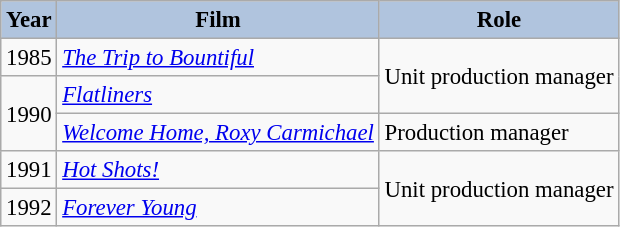<table class="wikitable" style="font-size:95%;">
<tr>
<th style="background:#B0C4DE;">Year</th>
<th style="background:#B0C4DE;">Film</th>
<th style="background:#B0C4DE;">Role</th>
</tr>
<tr>
<td>1985</td>
<td><em><a href='#'>The Trip to Bountiful</a></em></td>
<td rowspan=2>Unit production manager</td>
</tr>
<tr>
<td rowspan=2>1990</td>
<td><em><a href='#'>Flatliners</a></em></td>
</tr>
<tr>
<td><em><a href='#'>Welcome Home, Roxy Carmichael</a></em></td>
<td>Production manager</td>
</tr>
<tr>
<td>1991</td>
<td><em><a href='#'>Hot Shots!</a></em></td>
<td rowspan=2>Unit production manager</td>
</tr>
<tr>
<td>1992</td>
<td><em><a href='#'>Forever Young</a></em></td>
</tr>
</table>
